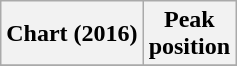<table class="wikitable sortable plainrowheaders" style="text-align:center">
<tr>
<th scope="col">Chart (2016)</th>
<th scope="col">Peak<br>position</th>
</tr>
<tr>
</tr>
</table>
